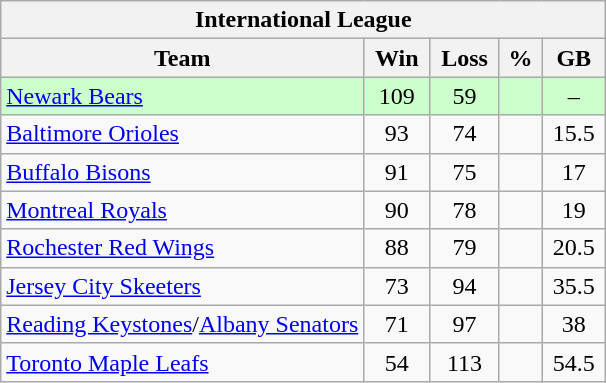<table class="wikitable">
<tr>
<th colspan="5">International League</th>
</tr>
<tr>
<th width="60%">Team</th>
<th>Win</th>
<th>Loss</th>
<th>%</th>
<th>GB</th>
</tr>
<tr align=center bgcolor=ccffcc>
<td align=left><a href='#'>Newark Bears</a></td>
<td>109</td>
<td>59</td>
<td></td>
<td>–</td>
</tr>
<tr align=center>
<td align=left><a href='#'>Baltimore Orioles</a></td>
<td>93</td>
<td>74</td>
<td></td>
<td>15.5</td>
</tr>
<tr align=center>
<td align=left><a href='#'>Buffalo Bisons</a></td>
<td>91</td>
<td>75</td>
<td></td>
<td>17</td>
</tr>
<tr align=center>
<td align=left><a href='#'>Montreal Royals</a></td>
<td>90</td>
<td>78</td>
<td></td>
<td>19</td>
</tr>
<tr align=center>
<td align=left><a href='#'>Rochester Red Wings</a></td>
<td>88</td>
<td>79</td>
<td></td>
<td>20.5</td>
</tr>
<tr align=center>
<td align=left><a href='#'>Jersey City Skeeters</a></td>
<td>73</td>
<td>94</td>
<td></td>
<td>35.5</td>
</tr>
<tr align=center>
<td align=left><a href='#'>Reading Keystones</a>/<a href='#'>Albany Senators</a></td>
<td>71</td>
<td>97</td>
<td></td>
<td>38</td>
</tr>
<tr align=center>
<td align=left><a href='#'>Toronto Maple Leafs</a></td>
<td>54</td>
<td>113</td>
<td></td>
<td>54.5</td>
</tr>
</table>
